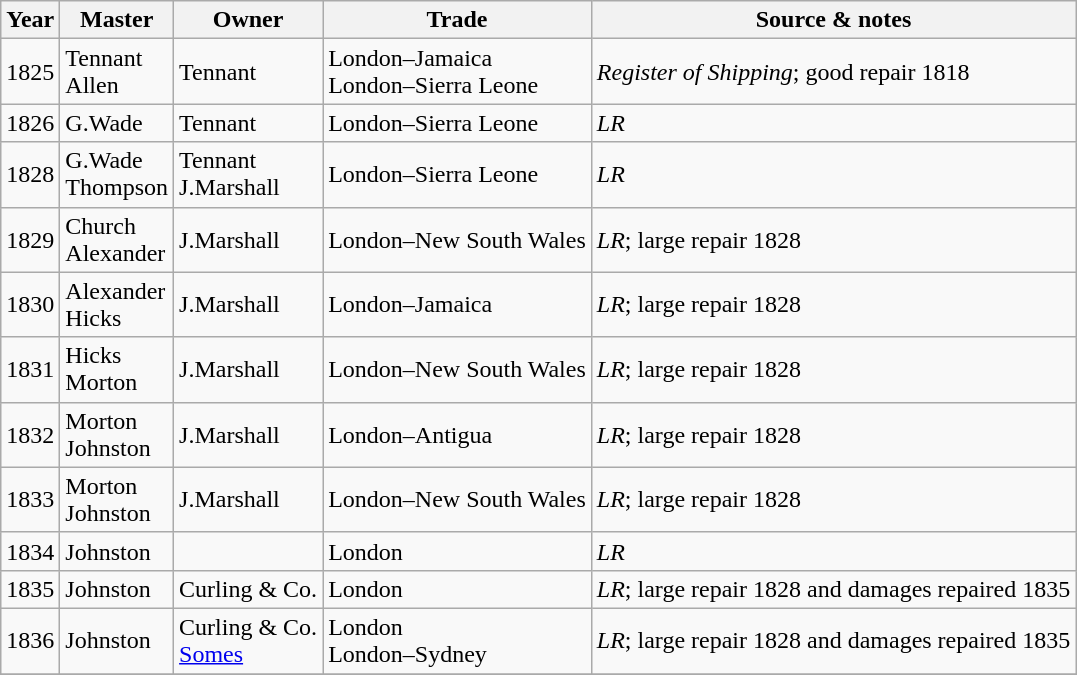<table class=" wikitable">
<tr>
<th>Year</th>
<th>Master</th>
<th>Owner</th>
<th>Trade</th>
<th>Source & notes</th>
</tr>
<tr>
<td>1825</td>
<td>Tennant<br>Allen</td>
<td>Tennant</td>
<td>London–Jamaica<br>London–Sierra Leone</td>
<td><em>Register of Shipping</em>; good repair 1818</td>
</tr>
<tr>
<td>1826</td>
<td>G.Wade</td>
<td>Tennant</td>
<td>London–Sierra Leone</td>
<td><em>LR</em></td>
</tr>
<tr>
<td>1828</td>
<td>G.Wade<br>Thompson</td>
<td>Tennant<br>J.Marshall</td>
<td>London–Sierra Leone</td>
<td><em>LR</em></td>
</tr>
<tr>
<td>1829</td>
<td>Church<br>Alexander</td>
<td>J.Marshall</td>
<td>London–New South Wales</td>
<td><em>LR</em>; large repair 1828</td>
</tr>
<tr>
<td>1830</td>
<td>Alexander<br>Hicks</td>
<td>J.Marshall</td>
<td>London–Jamaica</td>
<td><em>LR</em>; large repair 1828</td>
</tr>
<tr>
<td>1831</td>
<td>Hicks<br>Morton</td>
<td>J.Marshall</td>
<td>London–New South Wales</td>
<td><em>LR</em>; large repair 1828</td>
</tr>
<tr>
<td>1832</td>
<td>Morton<br>Johnston</td>
<td>J.Marshall</td>
<td>London–Antigua</td>
<td><em>LR</em>; large repair 1828</td>
</tr>
<tr>
<td>1833</td>
<td>Morton<br>Johnston</td>
<td>J.Marshall</td>
<td>London–New South Wales</td>
<td><em>LR</em>; large repair 1828</td>
</tr>
<tr>
<td>1834</td>
<td>Johnston</td>
<td></td>
<td>London</td>
<td><em>LR</em></td>
</tr>
<tr>
<td>1835</td>
<td>Johnston</td>
<td>Curling & Co.</td>
<td>London</td>
<td><em>LR</em>; large repair 1828 and damages repaired 1835</td>
</tr>
<tr>
<td>1836</td>
<td>Johnston</td>
<td>Curling & Co.<br><a href='#'>Somes</a></td>
<td>London<br>London–Sydney</td>
<td><em>LR</em>; large repair 1828 and damages repaired 1835</td>
</tr>
<tr>
</tr>
</table>
